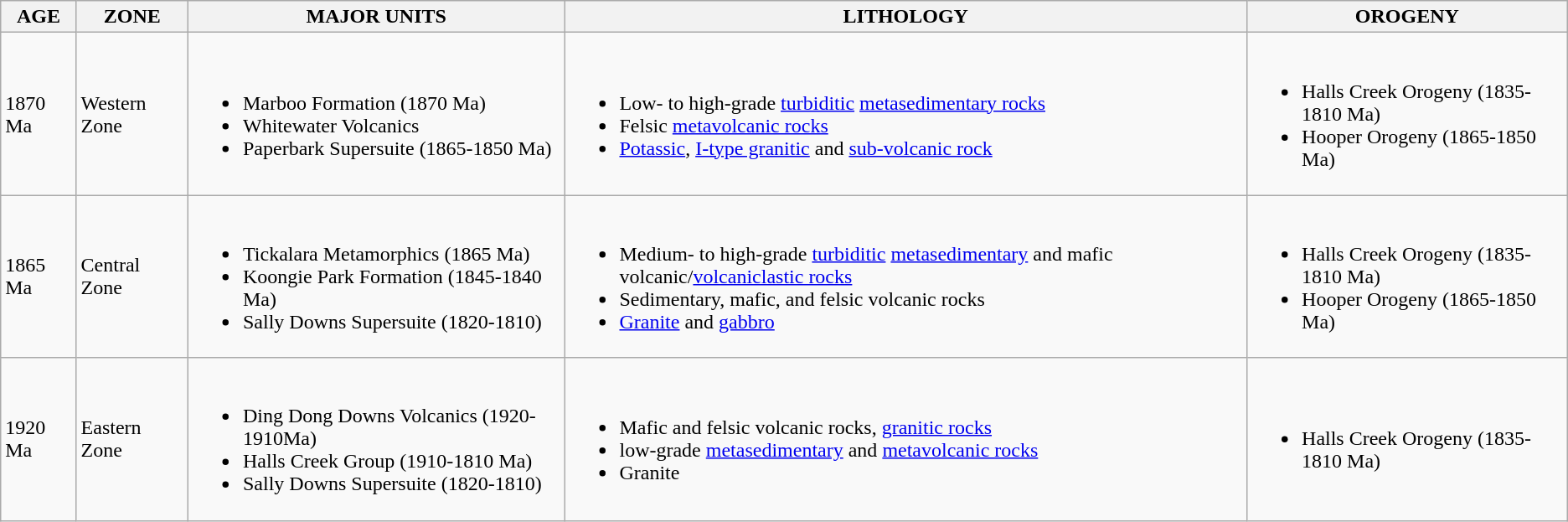<table class="wikitable">
<tr>
<th>AGE</th>
<th>ZONE</th>
<th>MAJOR UNITS</th>
<th>LITHOLOGY</th>
<th>OROGENY</th>
</tr>
<tr>
<td>1870 Ma</td>
<td>Western Zone</td>
<td><br><ul><li>Marboo Formation (1870 Ma)</li><li>Whitewater Volcanics</li><li>Paperbark Supersuite (1865-1850 Ma)</li></ul></td>
<td><br><ul><li>Low- to high-grade <a href='#'>turbiditic</a> <a href='#'>metasedimentary rocks</a></li><li>Felsic <a href='#'>metavolcanic rocks</a></li><li><a href='#'>Potassic</a>, <a href='#'>I-type granitic</a> and <a href='#'>sub-volcanic rock</a></li></ul></td>
<td><br><ul><li>Halls Creek Orogeny (1835-1810 Ma)</li><li>Hooper Orogeny (1865-1850 Ma)</li></ul></td>
</tr>
<tr>
<td>1865 Ma</td>
<td>Central Zone</td>
<td><br><ul><li>Tickalara Metamorphics (1865 Ma)</li><li>Koongie Park Formation (1845-1840 Ma)</li><li>Sally Downs Supersuite (1820-1810)</li></ul></td>
<td><br><ul><li>Medium- to high-grade <a href='#'>turbiditic</a> <a href='#'>metasedimentary</a> and mafic volcanic/<a href='#'>volcaniclastic rocks</a></li><li>Sedimentary, mafic, and felsic volcanic rocks</li><li><a href='#'>Granite</a> and <a href='#'>gabbro</a></li></ul></td>
<td><br><ul><li>Halls Creek Orogeny (1835-1810 Ma)</li><li>Hooper Orogeny (1865-1850 Ma)</li></ul></td>
</tr>
<tr>
<td>1920 Ma</td>
<td>Eastern Zone</td>
<td><br><ul><li>Ding Dong Downs Volcanics (1920-1910Ma)</li><li>Halls Creek Group (1910-1810 Ma)</li><li>Sally Downs Supersuite (1820-1810)</li></ul></td>
<td><br><ul><li>Mafic and felsic volcanic rocks, <a href='#'>granitic rocks</a></li><li>low-grade <a href='#'>metasedimentary</a> and <a href='#'>metavolcanic rocks</a></li><li>Granite</li></ul></td>
<td><br><ul><li>Halls Creek Orogeny (1835-1810 Ma)</li></ul></td>
</tr>
</table>
